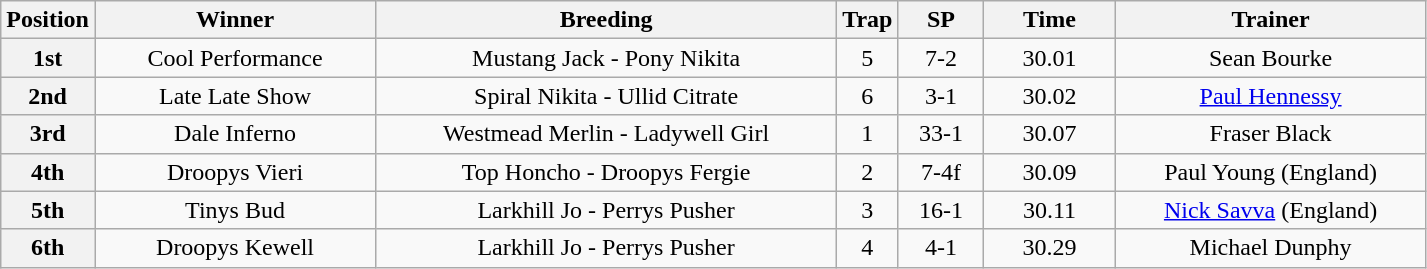<table class="wikitable" style="text-align: center">
<tr>
<th width=30>Position</th>
<th width=180>Winner</th>
<th width=300>Breeding</th>
<th width=30>Trap</th>
<th width=50>SP</th>
<th width=80>Time</th>
<th width=200>Trainer</th>
</tr>
<tr>
<th>1st</th>
<td>Cool Performance</td>
<td>Mustang Jack - Pony Nikita</td>
<td>5</td>
<td>7-2</td>
<td>30.01</td>
<td>Sean Bourke</td>
</tr>
<tr>
<th>2nd</th>
<td>Late Late Show</td>
<td>Spiral Nikita - Ullid Citrate</td>
<td>6</td>
<td>3-1</td>
<td>30.02</td>
<td><a href='#'>Paul Hennessy</a></td>
</tr>
<tr>
<th>3rd</th>
<td>Dale Inferno</td>
<td>Westmead Merlin - Ladywell Girl</td>
<td>1</td>
<td>33-1</td>
<td>30.07</td>
<td>Fraser Black</td>
</tr>
<tr>
<th>4th</th>
<td>Droopys Vieri</td>
<td>Top Honcho - Droopys Fergie</td>
<td>2</td>
<td>7-4f</td>
<td>30.09</td>
<td>Paul Young (England)</td>
</tr>
<tr>
<th>5th</th>
<td>Tinys Bud</td>
<td>Larkhill Jo - Perrys Pusher</td>
<td>3</td>
<td>16-1</td>
<td>30.11</td>
<td><a href='#'>Nick Savva</a> (England)</td>
</tr>
<tr>
<th>6th</th>
<td>Droopys Kewell</td>
<td>Larkhill Jo - Perrys Pusher</td>
<td>4</td>
<td>4-1</td>
<td>30.29</td>
<td>Michael Dunphy</td>
</tr>
</table>
